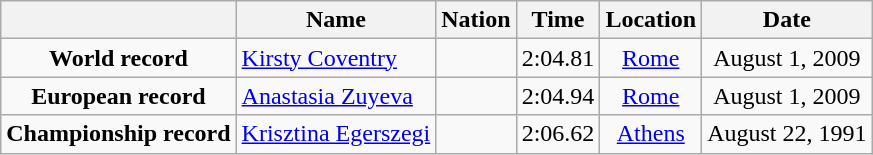<table class=wikitable style=text-align:center>
<tr>
<th></th>
<th>Name</th>
<th>Nation</th>
<th>Time</th>
<th>Location</th>
<th>Date</th>
</tr>
<tr>
<td><strong>World record</strong></td>
<td align=left><a href='#'>Kirsty Coventry</a></td>
<td align=left></td>
<td align=left>2:04.81</td>
<td><a href='#'>Rome</a></td>
<td>August 1, 2009</td>
</tr>
<tr>
<td><strong>European record</strong></td>
<td align=left><a href='#'>Anastasia Zuyeva</a></td>
<td align=left></td>
<td align=left>2:04.94</td>
<td><a href='#'>Rome</a></td>
<td>August 1, 2009</td>
</tr>
<tr>
<td><strong>Championship record</strong></td>
<td align=left><a href='#'>Krisztina Egerszegi</a></td>
<td align=left></td>
<td align=left>2:06.62</td>
<td><a href='#'>Athens</a></td>
<td>August 22, 1991</td>
</tr>
</table>
